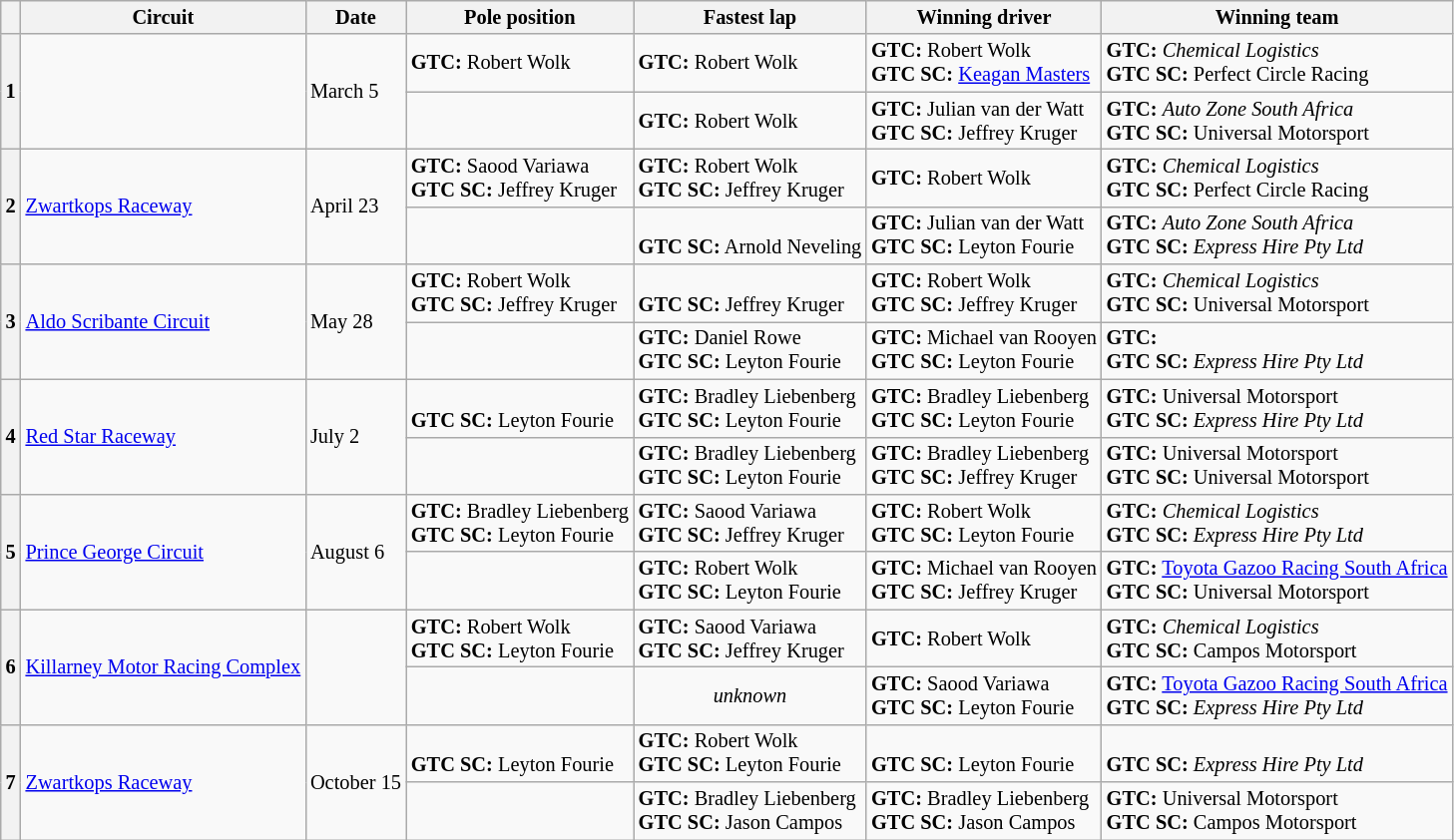<table class="wikitable" style="font-size:85%;">
<tr>
<th></th>
<th>Circuit</th>
<th>Date</th>
<th>Pole position</th>
<th>Fastest lap</th>
<th>Winning driver</th>
<th>Winning team</th>
</tr>
<tr>
<th rowspan=2>1</th>
<td rowspan=2></td>
<td rowspan=2>March 5</td>
<td><strong>GTC:</strong>  Robert Wolk<br></td>
<td><strong>GTC:</strong>  Robert Wolk<br></td>
<td><strong>GTC:</strong>  Robert Wolk<br><strong>GTC SC:</strong>  <a href='#'>Keagan Masters</a></td>
<td><strong>GTC:</strong> <em>Chemical Logistics</em><br><strong>GTC SC:</strong> Perfect Circle Racing</td>
</tr>
<tr>
<td></td>
<td><strong>GTC:</strong>  Robert Wolk<br></td>
<td><strong>GTC:</strong>  Julian van der Watt<br><strong>GTC SC:</strong>  Jeffrey Kruger</td>
<td><strong>GTC:</strong> <em>Auto Zone South Africa</em><br><strong>GTC SC:</strong> Universal Motorsport</td>
</tr>
<tr>
<th rowspan=2>2</th>
<td rowspan=2> <a href='#'>Zwartkops Raceway</a></td>
<td rowspan=2>April 23</td>
<td><strong>GTC:</strong>  Saood Variawa<br><strong>GTC SC:</strong>  Jeffrey Kruger</td>
<td><strong>GTC:</strong>  Robert Wolk<br><strong>GTC SC:</strong>  Jeffrey Kruger</td>
<td><strong>GTC:</strong>  Robert Wolk<br></td>
<td><strong>GTC:</strong> <em>Chemical Logistics</em><br><strong>GTC SC:</strong> Perfect Circle Racing</td>
</tr>
<tr>
<td></td>
<td><br><strong>GTC SC:</strong>  Arnold Neveling</td>
<td><strong>GTC:</strong>  Julian van der Watt<br><strong>GTC SC:</strong>  Leyton Fourie</td>
<td><strong>GTC:</strong> <em>Auto Zone South Africa</em><br><strong>GTC SC:</strong> <em>Express Hire Pty Ltd</em></td>
</tr>
<tr>
<th rowspan=2>3</th>
<td rowspan=2> <a href='#'>Aldo Scribante Circuit</a></td>
<td rowspan=2>May 28</td>
<td><strong>GTC:</strong>  Robert Wolk<br><strong>GTC SC:</strong>  Jeffrey Kruger</td>
<td><br><strong>GTC SC:</strong>  Jeffrey Kruger</td>
<td><strong>GTC:</strong>  Robert Wolk<br><strong>GTC SC:</strong>  Jeffrey Kruger</td>
<td><strong>GTC:</strong> <em>Chemical Logistics</em><br><strong>GTC SC:</strong> Universal Motorsport</td>
</tr>
<tr>
<td></td>
<td><strong>GTC:</strong>  Daniel Rowe<br><strong>GTC SC:</strong>  Leyton Fourie</td>
<td><strong>GTC:</strong>  Michael van Rooyen<br><strong>GTC SC:</strong>  Leyton Fourie</td>
<td><strong>GTC:</strong> <br><strong>GTC SC:</strong> <em>Express Hire Pty Ltd</em></td>
</tr>
<tr>
<th rowspan=2>4</th>
<td rowspan=2> <a href='#'>Red Star Raceway</a></td>
<td rowspan=2>July 2</td>
<td><br><strong>GTC SC:</strong>  Leyton Fourie</td>
<td><strong>GTC:</strong>  Bradley Liebenberg<br><strong>GTC SC:</strong>  Leyton Fourie</td>
<td><strong>GTC:</strong>  Bradley Liebenberg<br><strong>GTC SC:</strong>  Leyton Fourie</td>
<td><strong>GTC:</strong> Universal Motorsport<br><strong>GTC SC:</strong> <em>Express Hire Pty Ltd</em></td>
</tr>
<tr>
<td></td>
<td><strong>GTC:</strong>  Bradley Liebenberg<br><strong>GTC SC:</strong>  Leyton Fourie</td>
<td><strong>GTC:</strong>  Bradley Liebenberg<br><strong>GTC SC:</strong>  Jeffrey Kruger</td>
<td><strong>GTC:</strong> Universal Motorsport<br><strong>GTC SC:</strong> Universal Motorsport</td>
</tr>
<tr>
<th rowspan=2>5</th>
<td rowspan=2> <a href='#'>Prince George Circuit</a></td>
<td rowspan=2>August 6</td>
<td><strong>GTC:</strong>  Bradley Liebenberg<br><strong>GTC SC:</strong>  Leyton Fourie</td>
<td><strong>GTC:</strong>  Saood Variawa<br><strong>GTC SC:</strong>  Jeffrey Kruger</td>
<td><strong>GTC:</strong>  Robert Wolk<br><strong>GTC SC:</strong>  Leyton Fourie</td>
<td><strong>GTC:</strong> <em>Chemical Logistics</em><br><strong>GTC SC:</strong> <em>Express Hire Pty Ltd</em></td>
</tr>
<tr>
<td></td>
<td><strong>GTC:</strong>  Robert Wolk<br><strong>GTC SC:</strong>  Leyton Fourie</td>
<td><strong>GTC:</strong>  Michael van Rooyen<br><strong>GTC SC:</strong>  Jeffrey Kruger</td>
<td><strong>GTC:</strong> <a href='#'>Toyota Gazoo Racing South Africa</a><br><strong>GTC SC:</strong> Universal Motorsport</td>
</tr>
<tr>
<th rowspan=2>6</th>
<td rowspan=2> <a href='#'>Killarney Motor Racing Complex</a></td>
<td rowspan=2></td>
<td><strong>GTC:</strong>  Robert Wolk<br><strong>GTC SC:</strong>  Leyton Fourie</td>
<td><strong>GTC:</strong>  Saood Variawa<br><strong>GTC SC:</strong>  Jeffrey Kruger</td>
<td><strong>GTC:</strong>  Robert Wolk<br></td>
<td><strong>GTC:</strong> <em>Chemical Logistics</em><br><strong>GTC SC:</strong> Campos Motorsport</td>
</tr>
<tr>
<td></td>
<td align=center><em>unknown</em></td>
<td><strong>GTC:</strong>  Saood Variawa<br><strong>GTC SC:</strong>  Leyton Fourie</td>
<td><strong>GTC:</strong> <a href='#'>Toyota Gazoo Racing South Africa</a><br><strong>GTC SC:</strong> <em>Express Hire Pty Ltd</em></td>
</tr>
<tr>
<th rowspan=2>7</th>
<td rowspan=2> <a href='#'>Zwartkops Raceway</a></td>
<td rowspan=2>October 15</td>
<td><br><strong>GTC SC:</strong>  Leyton Fourie</td>
<td><strong>GTC:</strong>  Robert Wolk<br><strong>GTC SC:</strong>  Leyton Fourie</td>
<td><br><strong>GTC SC:</strong>  Leyton Fourie</td>
<td><br><strong>GTC SC:</strong> <em>Express Hire Pty Ltd</em></td>
</tr>
<tr>
<td></td>
<td><strong>GTC:</strong>  Bradley Liebenberg<br><strong>GTC SC:</strong>  Jason Campos</td>
<td><strong>GTC:</strong>  Bradley Liebenberg<br><strong>GTC SC:</strong>  Jason Campos</td>
<td><strong>GTC:</strong> Universal Motorsport<br><strong>GTC SC:</strong> Campos Motorsport</td>
</tr>
</table>
